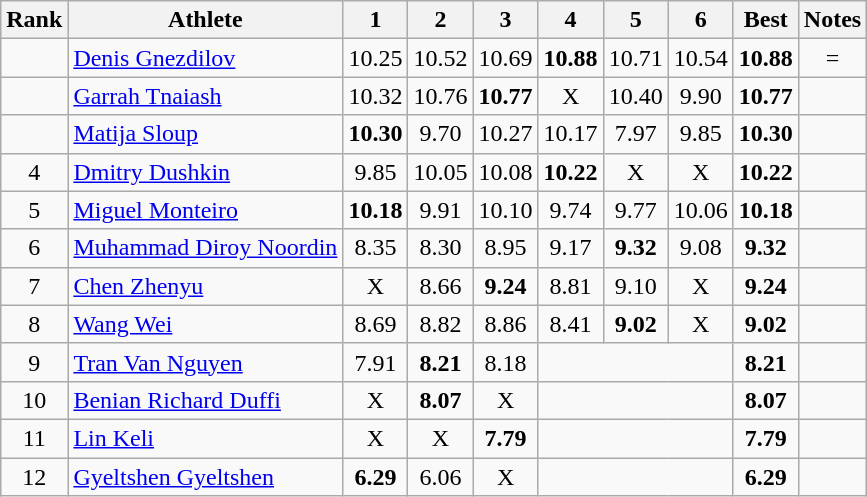<table class="wikitable sortable" style="text-align:center">
<tr>
<th>Rank</th>
<th>Athlete</th>
<th>1</th>
<th>2</th>
<th>3</th>
<th>4</th>
<th>5</th>
<th>6</th>
<th>Best</th>
<th>Notes</th>
</tr>
<tr>
<td></td>
<td style="text-align:left"><a href='#'>Denis Gnezdilov</a><br></td>
<td>10.25</td>
<td>10.52</td>
<td>10.69</td>
<td><strong>10.88</strong></td>
<td>10.71</td>
<td>10.54</td>
<td><strong>10.88</strong></td>
<td>=</td>
</tr>
<tr>
<td></td>
<td style="text-align:left"><a href='#'>Garrah Tnaiash</a><br></td>
<td>10.32</td>
<td>10.76</td>
<td><strong>10.77</strong></td>
<td>X</td>
<td>10.40</td>
<td>9.90</td>
<td><strong>10.77</strong></td>
<td></td>
</tr>
<tr>
<td></td>
<td style="text-align:left"><a href='#'>Matija Sloup</a><br></td>
<td><strong>10.30</strong></td>
<td>9.70</td>
<td>10.27</td>
<td>10.17</td>
<td>7.97</td>
<td>9.85</td>
<td><strong>10.30</strong></td>
<td></td>
</tr>
<tr>
<td>4</td>
<td style="text-align:left"><a href='#'>Dmitry Dushkin</a><br></td>
<td>9.85</td>
<td>10.05</td>
<td>10.08</td>
<td><strong>10.22</strong></td>
<td>X</td>
<td>X</td>
<td><strong>10.22</strong></td>
<td></td>
</tr>
<tr>
<td>5</td>
<td style="text-align:left"><a href='#'>Miguel Monteiro</a><br></td>
<td><strong>10.18</strong></td>
<td>9.91</td>
<td>10.10</td>
<td>9.74</td>
<td>9.77</td>
<td>10.06</td>
<td><strong>10.18</strong></td>
<td></td>
</tr>
<tr>
<td>6</td>
<td style="text-align:left"><a href='#'>Muhammad Diroy Noordin</a><br></td>
<td>8.35</td>
<td>8.30</td>
<td>8.95</td>
<td>9.17</td>
<td><strong>9.32</strong></td>
<td>9.08</td>
<td><strong>9.32</strong></td>
<td></td>
</tr>
<tr>
<td>7</td>
<td style="text-align:left"><a href='#'>Chen Zhenyu</a><br></td>
<td>X</td>
<td>8.66</td>
<td><strong>9.24</strong></td>
<td>8.81</td>
<td>9.10</td>
<td>X</td>
<td><strong>9.24</strong></td>
<td></td>
</tr>
<tr>
<td>8</td>
<td style="text-align:left"><a href='#'>Wang Wei</a><br></td>
<td>8.69</td>
<td>8.82</td>
<td>8.86</td>
<td>8.41</td>
<td><strong>9.02</strong></td>
<td>X</td>
<td><strong>9.02</strong></td>
<td></td>
</tr>
<tr>
<td>9</td>
<td style="text-align:left"><a href='#'>Tran Van Nguyen</a><br></td>
<td>7.91</td>
<td><strong>8.21</strong></td>
<td>8.18</td>
<td colspan=3></td>
<td><strong>8.21</strong></td>
<td></td>
</tr>
<tr>
<td>10</td>
<td style="text-align:left"><a href='#'>Benian Richard Duffi</a><br></td>
<td>X</td>
<td><strong>8.07</strong></td>
<td>X</td>
<td colspan=3></td>
<td><strong>8.07</strong></td>
<td></td>
</tr>
<tr>
<td>11</td>
<td style="text-align:left"><a href='#'>Lin Keli</a><br></td>
<td>X</td>
<td>X</td>
<td><strong>7.79</strong></td>
<td colspan=3></td>
<td><strong>7.79</strong></td>
<td></td>
</tr>
<tr>
<td>12</td>
<td style="text-align:left"><a href='#'>Gyeltshen Gyeltshen</a><br></td>
<td><strong>6.29</strong></td>
<td>6.06</td>
<td>X</td>
<td colspan=3></td>
<td><strong>6.29</strong></td>
<td></td>
</tr>
</table>
